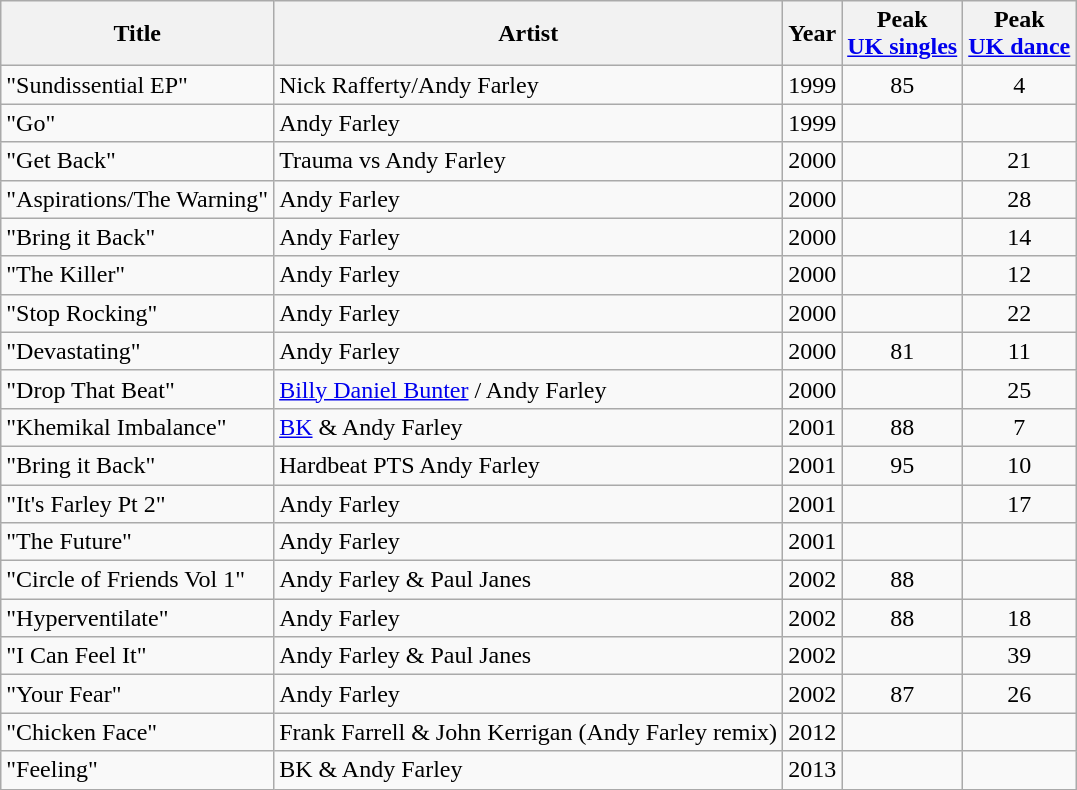<table class="wikitable sortable">
<tr>
<th>Title</th>
<th>Artist</th>
<th>Year</th>
<th>Peak<br><a href='#'>UK singles</a></th>
<th>Peak<br><a href='#'>UK dance</a></th>
</tr>
<tr>
<td>"Sundissential EP"</td>
<td>Nick Rafferty/Andy Farley</td>
<td>1999</td>
<td style="text-align:center;">85</td>
<td style="text-align:center;">4</td>
</tr>
<tr>
<td>"Go"</td>
<td>Andy Farley</td>
<td>1999</td>
<td></td>
<td></td>
</tr>
<tr>
<td>"Get Back"</td>
<td>Trauma vs Andy Farley</td>
<td>2000</td>
<td></td>
<td style="text-align:center;">21</td>
</tr>
<tr>
<td>"Aspirations/The Warning"</td>
<td>Andy Farley</td>
<td>2000</td>
<td></td>
<td style="text-align:center;">28</td>
</tr>
<tr>
<td>"Bring it Back"</td>
<td>Andy Farley</td>
<td>2000</td>
<td></td>
<td style="text-align:center;">14</td>
</tr>
<tr>
<td>"The Killer"</td>
<td>Andy Farley</td>
<td>2000</td>
<td></td>
<td style="text-align:center;">12</td>
</tr>
<tr>
<td>"Stop Rocking"</td>
<td>Andy Farley</td>
<td>2000</td>
<td></td>
<td style="text-align:center;">22</td>
</tr>
<tr>
<td>"Devastating"</td>
<td>Andy Farley</td>
<td>2000</td>
<td style="text-align:center;">81</td>
<td style="text-align:center;">11</td>
</tr>
<tr>
<td>"Drop That Beat"</td>
<td><a href='#'>Billy Daniel Bunter</a> / Andy Farley</td>
<td>2000</td>
<td></td>
<td style="text-align:center;">25</td>
</tr>
<tr>
<td>"Khemikal Imbalance"</td>
<td><a href='#'>BK</a> & Andy Farley</td>
<td>2001</td>
<td style="text-align:center;">88</td>
<td style="text-align:center;">7</td>
</tr>
<tr>
<td>"Bring it Back"</td>
<td>Hardbeat PTS Andy Farley</td>
<td>2001</td>
<td style="text-align:center;">95</td>
<td style="text-align:center;">10</td>
</tr>
<tr>
<td>"It's Farley Pt 2"</td>
<td>Andy Farley</td>
<td>2001</td>
<td></td>
<td style="text-align:center;">17</td>
</tr>
<tr>
<td>"The Future"</td>
<td>Andy Farley</td>
<td>2001</td>
<td></td>
<td></td>
</tr>
<tr>
<td>"Circle of Friends Vol 1"</td>
<td>Andy Farley & Paul Janes</td>
<td>2002</td>
<td style="text-align:center;">88</td>
<td></td>
</tr>
<tr>
<td>"Hyperventilate"</td>
<td>Andy Farley</td>
<td>2002</td>
<td style="text-align:center;">88</td>
<td style="text-align:center;">18</td>
</tr>
<tr>
<td>"I Can Feel It"</td>
<td>Andy Farley & Paul Janes</td>
<td>2002</td>
<td></td>
<td style="text-align:center;">39</td>
</tr>
<tr>
<td>"Your Fear"</td>
<td>Andy Farley</td>
<td>2002</td>
<td style="text-align:center;">87</td>
<td style="text-align:center;">26</td>
</tr>
<tr>
<td>"Chicken Face"</td>
<td>Frank Farrell & John Kerrigan (Andy Farley remix)</td>
<td>2012</td>
<td></td>
<td></td>
</tr>
<tr>
<td>"Feeling"</td>
<td>BK & Andy Farley</td>
<td>2013</td>
<td></td>
<td></td>
</tr>
</table>
